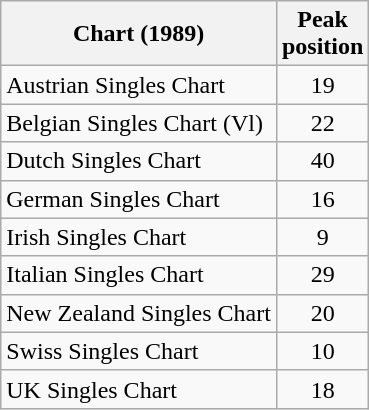<table class="wikitable sortable">
<tr>
<th>Chart (1989)</th>
<th>Peak<br>position</th>
</tr>
<tr>
<td align="left">Austrian Singles Chart</td>
<td style="text-align:center;">19</td>
</tr>
<tr>
<td align="left">Belgian Singles Chart (Vl)</td>
<td style="text-align:center;">22</td>
</tr>
<tr>
<td align="left">Dutch Singles Chart</td>
<td style="text-align:center;">40</td>
</tr>
<tr>
<td align="left">German Singles Chart</td>
<td style="text-align:center;">16</td>
</tr>
<tr>
<td align="left">Irish Singles Chart</td>
<td style="text-align:center;">9</td>
</tr>
<tr>
<td align="left">Italian Singles Chart</td>
<td style="text-align:center;">29</td>
</tr>
<tr>
<td align="left">New Zealand Singles Chart</td>
<td style="text-align:center;">20</td>
</tr>
<tr>
<td align="left">Swiss Singles Chart</td>
<td style="text-align:center;">10</td>
</tr>
<tr>
<td align="left">UK Singles Chart</td>
<td style="text-align:center;">18</td>
</tr>
</table>
